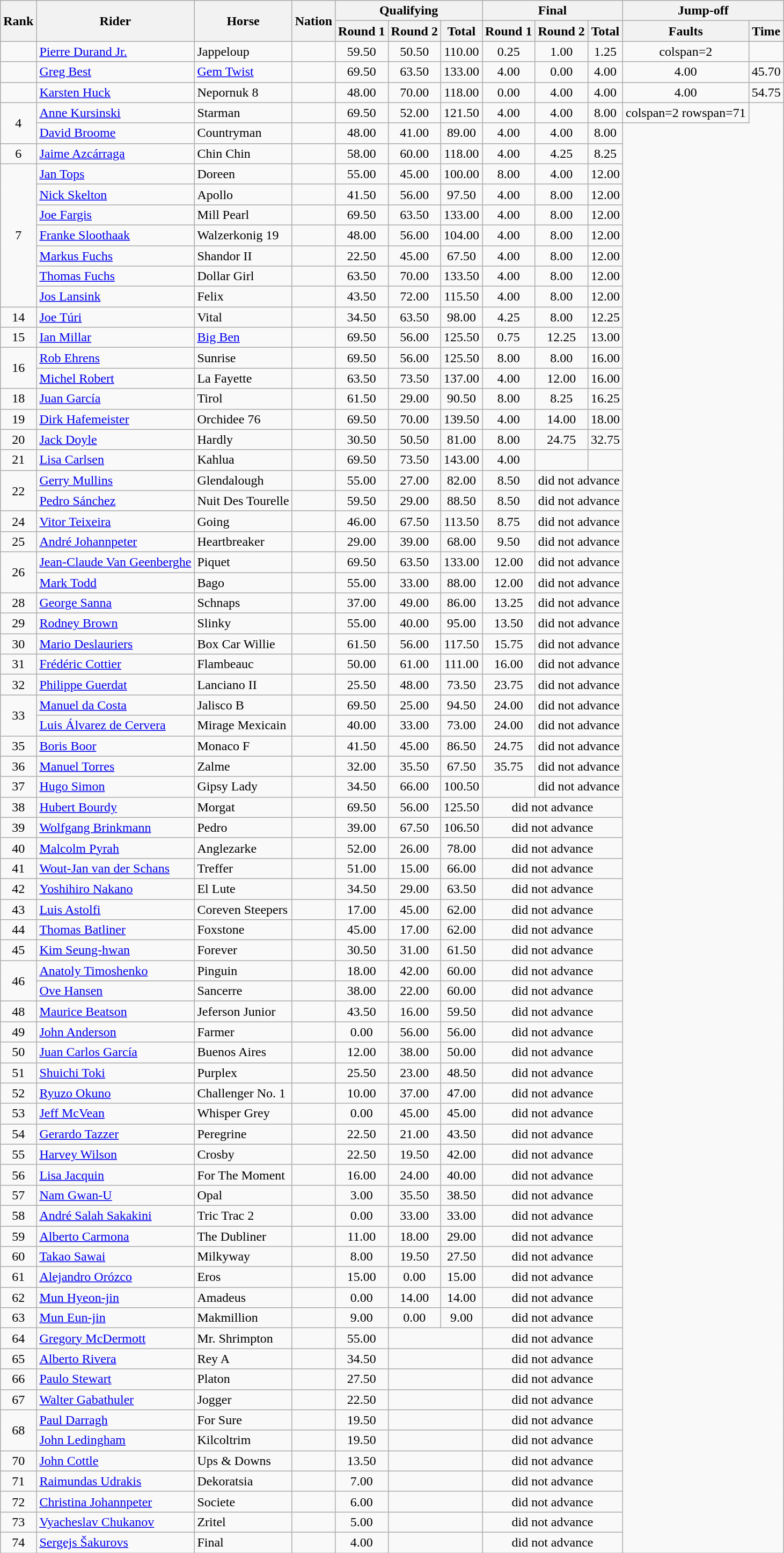<table class="wikitable sortable" style="text-align:center">
<tr>
<th rowspan=2>Rank</th>
<th rowspan=2>Rider</th>
<th rowspan=2>Horse</th>
<th rowspan=2>Nation</th>
<th colspan=3>Qualifying</th>
<th colspan=3>Final</th>
<th colspan=2>Jump-off</th>
</tr>
<tr>
<th>Round 1</th>
<th>Round 2</th>
<th>Total</th>
<th>Round 1</th>
<th>Round 2</th>
<th>Total</th>
<th>Faults</th>
<th>Time</th>
</tr>
<tr>
<td></td>
<td align=left><a href='#'>Pierre Durand Jr.</a></td>
<td align=left>Jappeloup</td>
<td align="left"></td>
<td>59.50</td>
<td>50.50</td>
<td>110.00</td>
<td>0.25</td>
<td>1.00</td>
<td>1.25</td>
<td>colspan=2 </td>
</tr>
<tr>
<td></td>
<td align=left><a href='#'>Greg Best</a></td>
<td align=left><a href='#'>Gem Twist</a></td>
<td align="left"></td>
<td>69.50</td>
<td>63.50</td>
<td>133.00</td>
<td>4.00</td>
<td>0.00</td>
<td>4.00</td>
<td>4.00</td>
<td>45.70</td>
</tr>
<tr>
<td></td>
<td align=left><a href='#'>Karsten Huck</a></td>
<td align=left>Nepornuk 8</td>
<td align="left"></td>
<td>48.00</td>
<td>70.00</td>
<td>118.00</td>
<td>0.00</td>
<td>4.00</td>
<td>4.00</td>
<td>4.00</td>
<td>54.75</td>
</tr>
<tr>
<td rowspan=2>4</td>
<td align=left><a href='#'>Anne Kursinski</a></td>
<td align=left>Starman</td>
<td align="left"></td>
<td>69.50</td>
<td>52.00</td>
<td>121.50</td>
<td>4.00</td>
<td>4.00</td>
<td>8.00</td>
<td>colspan=2 rowspan=71 </td>
</tr>
<tr>
<td align=left><a href='#'>David Broome</a></td>
<td align=left>Countryman</td>
<td align="left"></td>
<td>48.00</td>
<td>41.00</td>
<td>89.00</td>
<td>4.00</td>
<td>4.00</td>
<td>8.00</td>
</tr>
<tr>
<td>6</td>
<td align=left><a href='#'>Jaime Azcárraga</a></td>
<td align=left>Chin Chin</td>
<td align="left"></td>
<td>58.00</td>
<td>60.00</td>
<td>118.00</td>
<td>4.00</td>
<td>4.25</td>
<td>8.25</td>
</tr>
<tr>
<td rowspan=7>7</td>
<td align=left><a href='#'>Jan Tops</a></td>
<td align=left>Doreen</td>
<td align="left"></td>
<td>55.00</td>
<td>45.00</td>
<td>100.00</td>
<td>8.00</td>
<td>4.00</td>
<td>12.00</td>
</tr>
<tr>
<td align=left><a href='#'>Nick Skelton</a></td>
<td align=left>Apollo</td>
<td align="left"></td>
<td>41.50</td>
<td>56.00</td>
<td>97.50</td>
<td>4.00</td>
<td>8.00</td>
<td>12.00</td>
</tr>
<tr>
<td align=left><a href='#'>Joe Fargis</a></td>
<td align=left>Mill Pearl</td>
<td align="left"></td>
<td>69.50</td>
<td>63.50</td>
<td>133.00</td>
<td>4.00</td>
<td>8.00</td>
<td>12.00</td>
</tr>
<tr>
<td align=left><a href='#'>Franke Sloothaak</a></td>
<td align=left>Walzerkonig 19</td>
<td align="left"></td>
<td>48.00</td>
<td>56.00</td>
<td>104.00</td>
<td>4.00</td>
<td>8.00</td>
<td>12.00</td>
</tr>
<tr>
<td align=left><a href='#'>Markus Fuchs</a></td>
<td align=left>Shandor II</td>
<td align="left"></td>
<td>22.50</td>
<td>45.00</td>
<td>67.50</td>
<td>4.00</td>
<td>8.00</td>
<td>12.00</td>
</tr>
<tr>
<td align=left><a href='#'>Thomas Fuchs</a></td>
<td align=left>Dollar Girl</td>
<td align="left"></td>
<td>63.50</td>
<td>70.00</td>
<td>133.50</td>
<td>4.00</td>
<td>8.00</td>
<td>12.00</td>
</tr>
<tr>
<td align=left><a href='#'>Jos Lansink</a></td>
<td align=left>Felix</td>
<td align="left"></td>
<td>43.50</td>
<td>72.00</td>
<td>115.50</td>
<td>4.00</td>
<td>8.00</td>
<td>12.00</td>
</tr>
<tr>
<td>14</td>
<td align=left><a href='#'>Joe Túri</a></td>
<td align=left>Vital</td>
<td align="left"></td>
<td>34.50</td>
<td>63.50</td>
<td>98.00</td>
<td>4.25</td>
<td>8.00</td>
<td>12.25</td>
</tr>
<tr>
<td>15</td>
<td align=left><a href='#'>Ian Millar</a></td>
<td align=left><a href='#'>Big Ben</a></td>
<td align="left"></td>
<td>69.50</td>
<td>56.00</td>
<td>125.50</td>
<td>0.75</td>
<td>12.25</td>
<td>13.00</td>
</tr>
<tr>
<td rowspan=2>16</td>
<td align=left><a href='#'>Rob Ehrens</a></td>
<td align=left>Sunrise</td>
<td align="left"></td>
<td>69.50</td>
<td>56.00</td>
<td>125.50</td>
<td>8.00</td>
<td>8.00</td>
<td>16.00</td>
</tr>
<tr>
<td align=left><a href='#'>Michel Robert</a></td>
<td align=left>La Fayette</td>
<td align="left"></td>
<td>63.50</td>
<td>73.50</td>
<td>137.00</td>
<td>4.00</td>
<td>12.00</td>
<td>16.00</td>
</tr>
<tr>
<td>18</td>
<td align=left><a href='#'>Juan García</a></td>
<td align=left>Tirol</td>
<td align="left"></td>
<td>61.50</td>
<td>29.00</td>
<td>90.50</td>
<td>8.00</td>
<td>8.25</td>
<td>16.25</td>
</tr>
<tr>
<td>19</td>
<td align=left><a href='#'>Dirk Hafemeister</a></td>
<td align=left>Orchidee 76</td>
<td align="left"></td>
<td>69.50</td>
<td>70.00</td>
<td>139.50</td>
<td>4.00</td>
<td>14.00</td>
<td>18.00</td>
</tr>
<tr>
<td>20</td>
<td align=left><a href='#'>Jack Doyle</a></td>
<td align=left>Hardly</td>
<td align="left"></td>
<td>30.50</td>
<td>50.50</td>
<td>81.00</td>
<td>8.00</td>
<td>24.75</td>
<td>32.75</td>
</tr>
<tr>
<td>21</td>
<td align=left><a href='#'>Lisa Carlsen</a></td>
<td align=left>Kahlua</td>
<td align="left"></td>
<td>69.50</td>
<td>73.50</td>
<td>143.00</td>
<td>4.00</td>
<td></td>
<td></td>
</tr>
<tr>
<td rowspan=2>22</td>
<td align=left><a href='#'>Gerry Mullins</a></td>
<td align=left>Glendalough</td>
<td align="left"></td>
<td>55.00</td>
<td>27.00</td>
<td>82.00</td>
<td>8.50</td>
<td colspan=2>did not advance</td>
</tr>
<tr>
<td align=left><a href='#'>Pedro Sánchez</a></td>
<td align=left>Nuit Des Tourelle</td>
<td align="left"></td>
<td>59.50</td>
<td>29.00</td>
<td>88.50</td>
<td>8.50</td>
<td colspan=2>did not advance</td>
</tr>
<tr>
<td>24</td>
<td align=left><a href='#'>Vitor Teixeira</a></td>
<td align=left>Going</td>
<td align="left"></td>
<td>46.00</td>
<td>67.50</td>
<td>113.50</td>
<td>8.75</td>
<td colspan=2>did not advance</td>
</tr>
<tr>
<td>25</td>
<td align=left><a href='#'>André Johannpeter</a></td>
<td align=left>Heartbreaker</td>
<td align="left"></td>
<td>29.00</td>
<td>39.00</td>
<td>68.00</td>
<td>9.50</td>
<td colspan=2>did not advance</td>
</tr>
<tr>
<td rowspan=2>26</td>
<td align=left><a href='#'>Jean-Claude Van Geenberghe</a></td>
<td align=left>Piquet</td>
<td align="left"></td>
<td>69.50</td>
<td>63.50</td>
<td>133.00</td>
<td>12.00</td>
<td colspan=2>did not advance</td>
</tr>
<tr>
<td align=left><a href='#'>Mark Todd</a></td>
<td align=left>Bago</td>
<td align="left"></td>
<td>55.00</td>
<td>33.00</td>
<td>88.00</td>
<td>12.00</td>
<td colspan=2>did not advance</td>
</tr>
<tr>
<td>28</td>
<td align=left><a href='#'>George Sanna</a></td>
<td align=left>Schnaps</td>
<td align="left"></td>
<td>37.00</td>
<td>49.00</td>
<td>86.00</td>
<td>13.25</td>
<td colspan=2>did not advance</td>
</tr>
<tr>
<td>29</td>
<td align=left><a href='#'>Rodney Brown</a></td>
<td align=left>Slinky</td>
<td align="left"></td>
<td>55.00</td>
<td>40.00</td>
<td>95.00</td>
<td>13.50</td>
<td colspan=2>did not advance</td>
</tr>
<tr>
<td>30</td>
<td align=left><a href='#'>Mario Deslauriers</a></td>
<td align=left>Box Car Willie</td>
<td align="left"></td>
<td>61.50</td>
<td>56.00</td>
<td>117.50</td>
<td>15.75</td>
<td colspan=2>did not advance</td>
</tr>
<tr>
<td>31</td>
<td align=left><a href='#'>Frédéric Cottier</a></td>
<td align=left>Flambeauc</td>
<td align="left"></td>
<td>50.00</td>
<td>61.00</td>
<td>111.00</td>
<td>16.00</td>
<td colspan=2>did not advance</td>
</tr>
<tr>
<td>32</td>
<td align=left><a href='#'>Philippe Guerdat</a></td>
<td align=left>Lanciano II</td>
<td align="left"></td>
<td>25.50</td>
<td>48.00</td>
<td>73.50</td>
<td>23.75</td>
<td colspan=2>did not advance</td>
</tr>
<tr>
<td rowspan=2>33</td>
<td align=left><a href='#'>Manuel da Costa</a></td>
<td align=left>Jalisco B</td>
<td align="left"></td>
<td>69.50</td>
<td>25.00</td>
<td>94.50</td>
<td>24.00</td>
<td colspan=2>did not advance</td>
</tr>
<tr>
<td align=left><a href='#'>Luis Álvarez de Cervera</a></td>
<td align=left>Mirage Mexicain</td>
<td align="left"></td>
<td>40.00</td>
<td>33.00</td>
<td>73.00</td>
<td>24.00</td>
<td colspan=2>did not advance</td>
</tr>
<tr>
<td>35</td>
<td align=left><a href='#'>Boris Boor</a></td>
<td align=left>Monaco F</td>
<td align="left"></td>
<td>41.50</td>
<td>45.00</td>
<td>86.50</td>
<td>24.75</td>
<td colspan=2>did not advance</td>
</tr>
<tr>
<td>36</td>
<td align=left><a href='#'>Manuel Torres</a></td>
<td align=left>Zalme</td>
<td align="left"></td>
<td>32.00</td>
<td>35.50</td>
<td>67.50</td>
<td>35.75</td>
<td colspan=2>did not advance</td>
</tr>
<tr>
<td>37</td>
<td align=left><a href='#'>Hugo Simon</a></td>
<td align=left>Gipsy Lady</td>
<td align="left"></td>
<td>34.50</td>
<td>66.00</td>
<td>100.50</td>
<td></td>
<td colspan=2>did not advance</td>
</tr>
<tr>
<td>38</td>
<td align=left><a href='#'>Hubert Bourdy</a></td>
<td align=left>Morgat</td>
<td align="left"></td>
<td>69.50</td>
<td>56.00</td>
<td>125.50</td>
<td colspan=3>did not advance</td>
</tr>
<tr>
<td>39</td>
<td align=left><a href='#'>Wolfgang Brinkmann</a></td>
<td align=left>Pedro</td>
<td align="left"></td>
<td>39.00</td>
<td>67.50</td>
<td>106.50</td>
<td colspan=3>did not advance</td>
</tr>
<tr>
<td>40</td>
<td align=left><a href='#'>Malcolm Pyrah</a></td>
<td align=left>Anglezarke</td>
<td align="left"></td>
<td>52.00</td>
<td>26.00</td>
<td>78.00</td>
<td colspan=3>did not advance</td>
</tr>
<tr>
<td>41</td>
<td align=left><a href='#'>Wout-Jan van der Schans</a></td>
<td align=left>Treffer</td>
<td align="left"></td>
<td>51.00</td>
<td>15.00</td>
<td>66.00</td>
<td colspan=3>did not advance</td>
</tr>
<tr>
<td>42</td>
<td align=left><a href='#'>Yoshihiro Nakano</a></td>
<td align=left>El Lute</td>
<td align="left"></td>
<td>34.50</td>
<td>29.00</td>
<td>63.50</td>
<td colspan=3>did not advance</td>
</tr>
<tr>
<td>43</td>
<td align=left><a href='#'>Luis Astolfi</a></td>
<td align=left>Coreven Steepers</td>
<td align="left"></td>
<td>17.00</td>
<td>45.00</td>
<td>62.00</td>
<td colspan=3>did not advance</td>
</tr>
<tr>
<td>44</td>
<td align=left><a href='#'>Thomas Batliner</a></td>
<td align=left>Foxstone</td>
<td align="left"></td>
<td>45.00</td>
<td>17.00</td>
<td>62.00</td>
<td colspan=3>did not advance</td>
</tr>
<tr>
<td>45</td>
<td align=left><a href='#'>Kim Seung-hwan</a></td>
<td align=left>Forever</td>
<td align="left"></td>
<td>30.50</td>
<td>31.00</td>
<td>61.50</td>
<td colspan=3>did not advance</td>
</tr>
<tr>
<td rowspan=2>46</td>
<td align=left><a href='#'>Anatoly Timoshenko</a></td>
<td align=left>Pinguin</td>
<td align="left"></td>
<td>18.00</td>
<td>42.00</td>
<td>60.00</td>
<td colspan=3>did not advance</td>
</tr>
<tr>
<td align=left><a href='#'>Ove Hansen</a></td>
<td align=left>Sancerre</td>
<td align="left"></td>
<td>38.00</td>
<td>22.00</td>
<td>60.00</td>
<td colspan=3>did not advance</td>
</tr>
<tr>
<td>48</td>
<td align=left><a href='#'>Maurice Beatson</a></td>
<td align=left>Jeferson Junior</td>
<td align="left"></td>
<td>43.50</td>
<td>16.00</td>
<td>59.50</td>
<td colspan=3>did not advance</td>
</tr>
<tr>
<td>49</td>
<td align=left><a href='#'>John Anderson</a></td>
<td align=left>Farmer</td>
<td align="left"></td>
<td>0.00</td>
<td>56.00</td>
<td>56.00</td>
<td colspan=3>did not advance</td>
</tr>
<tr>
<td>50</td>
<td align=left><a href='#'>Juan Carlos García</a></td>
<td align=left>Buenos Aires</td>
<td align="left"></td>
<td>12.00</td>
<td>38.00</td>
<td>50.00</td>
<td colspan=3>did not advance</td>
</tr>
<tr>
<td>51</td>
<td align=left><a href='#'>Shuichi Toki</a></td>
<td align=left>Purplex</td>
<td align="left"></td>
<td>25.50</td>
<td>23.00</td>
<td>48.50</td>
<td colspan=3>did not advance</td>
</tr>
<tr>
<td>52</td>
<td align=left><a href='#'>Ryuzo Okuno</a></td>
<td align=left>Challenger No. 1</td>
<td align="left"></td>
<td>10.00</td>
<td>37.00</td>
<td>47.00</td>
<td colspan=3>did not advance</td>
</tr>
<tr>
<td>53</td>
<td align=left><a href='#'>Jeff McVean</a></td>
<td align=left>Whisper Grey</td>
<td align="left"></td>
<td>0.00</td>
<td>45.00</td>
<td>45.00</td>
<td colspan=3>did not advance</td>
</tr>
<tr>
<td>54</td>
<td align=left><a href='#'>Gerardo Tazzer</a></td>
<td align=left>Peregrine</td>
<td align="left"></td>
<td>22.50</td>
<td>21.00</td>
<td>43.50</td>
<td colspan=3>did not advance</td>
</tr>
<tr>
<td>55</td>
<td align=left><a href='#'>Harvey Wilson</a></td>
<td align=left>Crosby</td>
<td align="left"></td>
<td>22.50</td>
<td>19.50</td>
<td>42.00</td>
<td colspan=3>did not advance</td>
</tr>
<tr>
<td>56</td>
<td align=left><a href='#'>Lisa Jacquin</a></td>
<td align=left>For The Moment</td>
<td align="left"></td>
<td>16.00</td>
<td>24.00</td>
<td>40.00</td>
<td colspan=3>did not advance</td>
</tr>
<tr>
<td>57</td>
<td align=left><a href='#'>Nam Gwan-U</a></td>
<td align=left>Opal</td>
<td align="left"></td>
<td>3.00</td>
<td>35.50</td>
<td>38.50</td>
<td colspan=3>did not advance</td>
</tr>
<tr>
<td>58</td>
<td align=left><a href='#'>André Salah Sakakini</a></td>
<td align=left>Tric Trac 2</td>
<td align="left"></td>
<td>0.00</td>
<td>33.00</td>
<td>33.00</td>
<td colspan=3>did not advance</td>
</tr>
<tr>
<td>59</td>
<td align=left><a href='#'>Alberto Carmona</a></td>
<td align=left>The Dubliner</td>
<td align="left"></td>
<td>11.00</td>
<td>18.00</td>
<td>29.00</td>
<td colspan=3>did not advance</td>
</tr>
<tr>
<td>60</td>
<td align=left><a href='#'>Takao Sawai</a></td>
<td align=left>Milkyway</td>
<td align="left"></td>
<td>8.00</td>
<td>19.50</td>
<td>27.50</td>
<td colspan=3>did not advance</td>
</tr>
<tr>
<td>61</td>
<td align=left><a href='#'>Alejandro Orózco</a></td>
<td align=left>Eros</td>
<td align="left"></td>
<td>15.00</td>
<td>0.00</td>
<td>15.00</td>
<td colspan=3>did not advance</td>
</tr>
<tr>
<td>62</td>
<td align=left><a href='#'>Mun Hyeon-jin</a></td>
<td align=left>Amadeus</td>
<td align="left"></td>
<td>0.00</td>
<td>14.00</td>
<td>14.00</td>
<td colspan=3>did not advance</td>
</tr>
<tr>
<td>63</td>
<td align=left><a href='#'>Mun Eun-jin</a></td>
<td align=left>Makmillion</td>
<td align="left"></td>
<td>9.00</td>
<td>0.00</td>
<td>9.00</td>
<td colspan=3>did not advance</td>
</tr>
<tr>
<td>64</td>
<td align=left><a href='#'>Gregory McDermott</a></td>
<td align=left>Mr. Shrimpton</td>
<td align="left"></td>
<td>55.00</td>
<td colspan=2></td>
<td colspan=3>did not advance</td>
</tr>
<tr>
<td>65</td>
<td align=left><a href='#'>Alberto Rivera</a></td>
<td align=left>Rey A</td>
<td align="left"></td>
<td>34.50</td>
<td colspan=2></td>
<td colspan=3>did not advance</td>
</tr>
<tr>
<td>66</td>
<td align=left><a href='#'>Paulo Stewart</a></td>
<td align=left>Platon</td>
<td align="left"></td>
<td>27.50</td>
<td colspan=2></td>
<td colspan=3>did not advance</td>
</tr>
<tr>
<td>67</td>
<td align=left><a href='#'>Walter Gabathuler</a></td>
<td align=left>Jogger</td>
<td align="left"></td>
<td>22.50</td>
<td colspan=2></td>
<td colspan=3>did not advance</td>
</tr>
<tr>
<td rowspan=2>68</td>
<td align=left><a href='#'>Paul Darragh</a></td>
<td align=left>For Sure</td>
<td align="left"></td>
<td>19.50</td>
<td colspan=2></td>
<td colspan=3>did not advance</td>
</tr>
<tr>
<td align=left><a href='#'>John Ledingham</a></td>
<td align=left>Kilcoltrim</td>
<td align="left"></td>
<td>19.50</td>
<td colspan=2></td>
<td colspan=3>did not advance</td>
</tr>
<tr>
<td>70</td>
<td align=left><a href='#'>John Cottle</a></td>
<td align=left>Ups & Downs</td>
<td align="left"></td>
<td>13.50</td>
<td colspan=2></td>
<td colspan=3>did not advance</td>
</tr>
<tr>
<td>71</td>
<td align=left><a href='#'>Raimundas Udrakis</a></td>
<td align=left>Dekoratsia</td>
<td align="left"></td>
<td>7.00</td>
<td colspan=2></td>
<td colspan=3>did not advance</td>
</tr>
<tr>
<td>72</td>
<td align=left><a href='#'>Christina Johannpeter</a></td>
<td align=left>Societe</td>
<td align="left"></td>
<td>6.00</td>
<td colspan=2></td>
<td colspan=3>did not advance</td>
</tr>
<tr>
<td>73</td>
<td align=left><a href='#'>Vyacheslav Chukanov</a></td>
<td align=left>Zritel</td>
<td align="left"></td>
<td>5.00</td>
<td colspan=2></td>
<td colspan=3>did not advance</td>
</tr>
<tr>
<td>74</td>
<td align=left><a href='#'>Sergejs Šakurovs</a></td>
<td align=left>Final</td>
<td align="left"></td>
<td>4.00</td>
<td colspan=2></td>
<td colspan=3>did not advance</td>
</tr>
</table>
